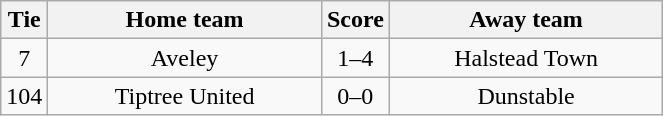<table class="wikitable" style="text-align:center;">
<tr>
<th width=20>Tie</th>
<th width=175>Home team</th>
<th width=20>Score</th>
<th width=175>Away team</th>
</tr>
<tr>
<td>7</td>
<td>Aveley</td>
<td>1–4</td>
<td>Halstead Town</td>
</tr>
<tr>
<td>104</td>
<td>Tiptree United</td>
<td>0–0</td>
<td>Dunstable</td>
</tr>
</table>
